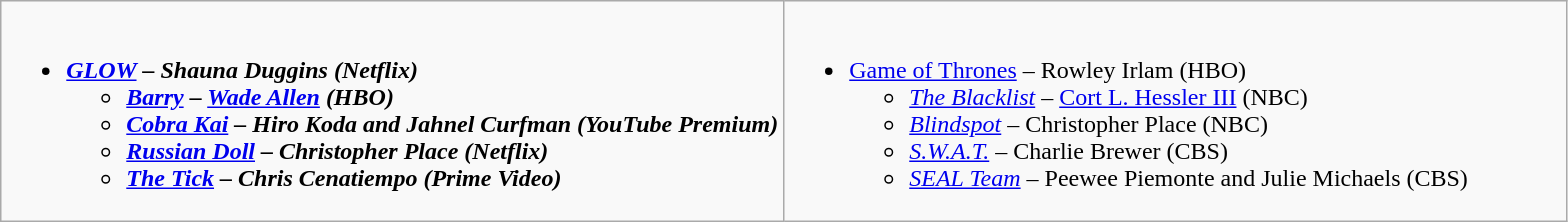<table class="wikitable">
<tr>
<td style="vertical-align:top;" width="50%"><br><ul><li><strong><em><a href='#'>GLOW</a><em> – Shauna Duggins (Netflix)<strong><ul><li></em><a href='#'>Barry</a><em> – <a href='#'>Wade Allen</a> (HBO)</li><li></em><a href='#'>Cobra Kai</a><em> – Hiro Koda and Jahnel Curfman (YouTube Premium)</li><li></em><a href='#'>Russian Doll</a><em> – Christopher Place (Netflix)</li><li></em><a href='#'>The Tick</a><em> – Chris Cenatiempo (Prime Video)</li></ul></li></ul></td>
<td style="vertical-align:top;" width="50%"><br><ul><li></em></strong><a href='#'>Game of Thrones</a></em> – Rowley Irlam (HBO)</strong><ul><li><em><a href='#'>The Blacklist</a></em> – <a href='#'>Cort L. Hessler III</a> (NBC)</li><li><em><a href='#'>Blindspot</a></em> – Christopher Place (NBC)</li><li><em><a href='#'>S.W.A.T.</a></em> – Charlie Brewer (CBS)</li><li><em><a href='#'>SEAL Team</a></em> – Peewee Piemonte and Julie Michaels (CBS)</li></ul></li></ul></td>
</tr>
</table>
